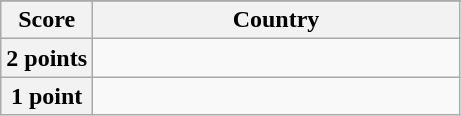<table class="wikitable">
<tr>
</tr>
<tr>
<th scope="col" width="20%">Score</th>
<th scope="col">Country</th>
</tr>
<tr>
<th scope="row">2 points</th>
<td></td>
</tr>
<tr>
<th scope="row">1 point</th>
<td></td>
</tr>
</table>
